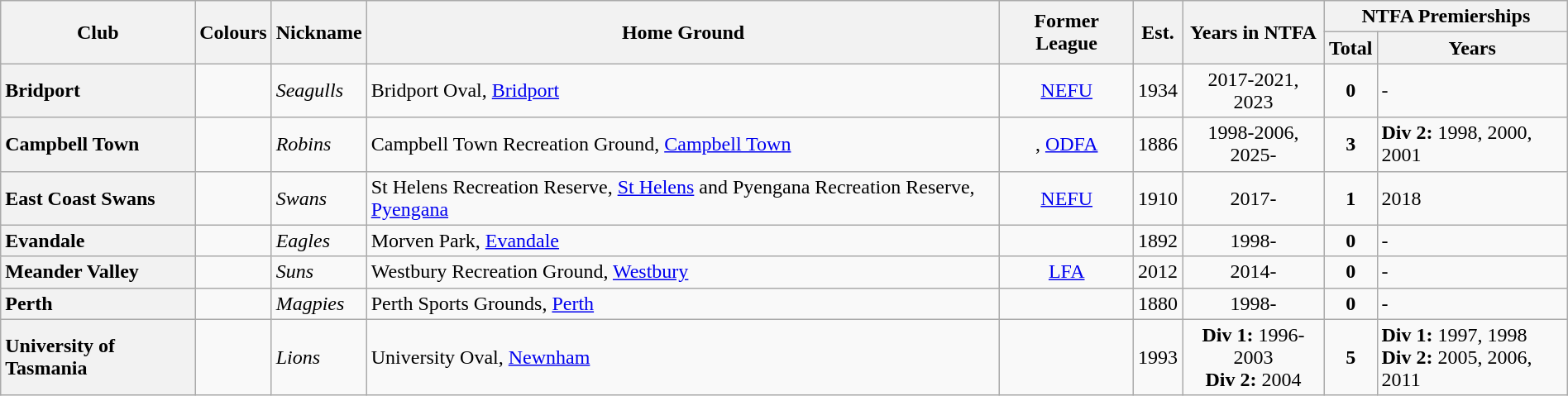<table class="wikitable sortable" style="text-align:center; width:100%">
<tr>
<th rowspan="2">Club</th>
<th rowspan="2">Colours</th>
<th rowspan="2">Nickname</th>
<th rowspan="2">Home Ground</th>
<th rowspan="2">Former League</th>
<th rowspan="2">Est.</th>
<th rowspan="2">Years in NTFA</th>
<th colspan="2">NTFA Premierships</th>
</tr>
<tr>
<th>Total</th>
<th>Years</th>
</tr>
<tr>
<th style="text-align:left">Bridport</th>
<td></td>
<td align="left"><em>Seagulls</em></td>
<td align="left">Bridport Oval, <a href='#'>Bridport</a></td>
<td><a href='#'>NEFU</a></td>
<td>1934</td>
<td>2017-2021, 2023</td>
<td align="center"><strong>0</strong></td>
<td align="left">-</td>
</tr>
<tr>
<th style="text-align:left">Campbell Town</th>
<td></td>
<td align="left"><em>Robins</em></td>
<td align="left">Campbell Town Recreation Ground, <a href='#'>Campbell Town</a></td>
<td>, <a href='#'>ODFA</a></td>
<td>1886</td>
<td>1998-2006, 2025-</td>
<td><strong>3</strong></td>
<td align="left"><strong>Div 2:</strong> 1998, 2000, 2001</td>
</tr>
<tr>
<th style="text-align:left">East Coast Swans</th>
<td></td>
<td align="left"><em>Swans</em></td>
<td align="left">St Helens Recreation Reserve, <a href='#'>St Helens</a> and Pyengana Recreation Reserve, <a href='#'>Pyengana</a></td>
<td><a href='#'>NEFU</a></td>
<td>1910</td>
<td>2017-</td>
<td align="center"><strong>1</strong></td>
<td align="left">2018</td>
</tr>
<tr>
<th style="text-align:left">Evandale</th>
<td></td>
<td align="left"><em>Eagles</em></td>
<td align="left">Morven Park, <a href='#'>Evandale</a></td>
<td></td>
<td>1892</td>
<td>1998-</td>
<td align="center"><strong>0</strong></td>
<td align="left">-</td>
</tr>
<tr>
<th style="text-align:left">Meander Valley</th>
<td></td>
<td align="left"><em>Suns</em></td>
<td align="left">Westbury Recreation Ground, <a href='#'>Westbury</a></td>
<td><a href='#'>LFA</a></td>
<td>2012</td>
<td>2014-</td>
<td align="center"><strong>0</strong></td>
<td align="left">-</td>
</tr>
<tr>
<th style="text-align:left">Perth</th>
<td></td>
<td align="left"><em>Magpies</em></td>
<td align="left">Perth Sports Grounds, <a href='#'>Perth</a></td>
<td></td>
<td>1880</td>
<td>1998-</td>
<td align="center"><strong>0</strong></td>
<td align="left">-</td>
</tr>
<tr>
<th style="text-align:left">University of Tasmania</th>
<td></td>
<td align="left"><em>Lions</em></td>
<td align="left">University Oval, <a href='#'>Newnham</a></td>
<td></td>
<td>1993</td>
<td><strong>Div 1:</strong> 1996-2003<br><strong>Div 2:</strong> 2004</td>
<td align="center"><strong>5</strong></td>
<td align="left"><strong>Div 1:</strong> 1997, 1998<br><strong>Div 2:</strong> 2005, 2006, 2011</td>
</tr>
</table>
